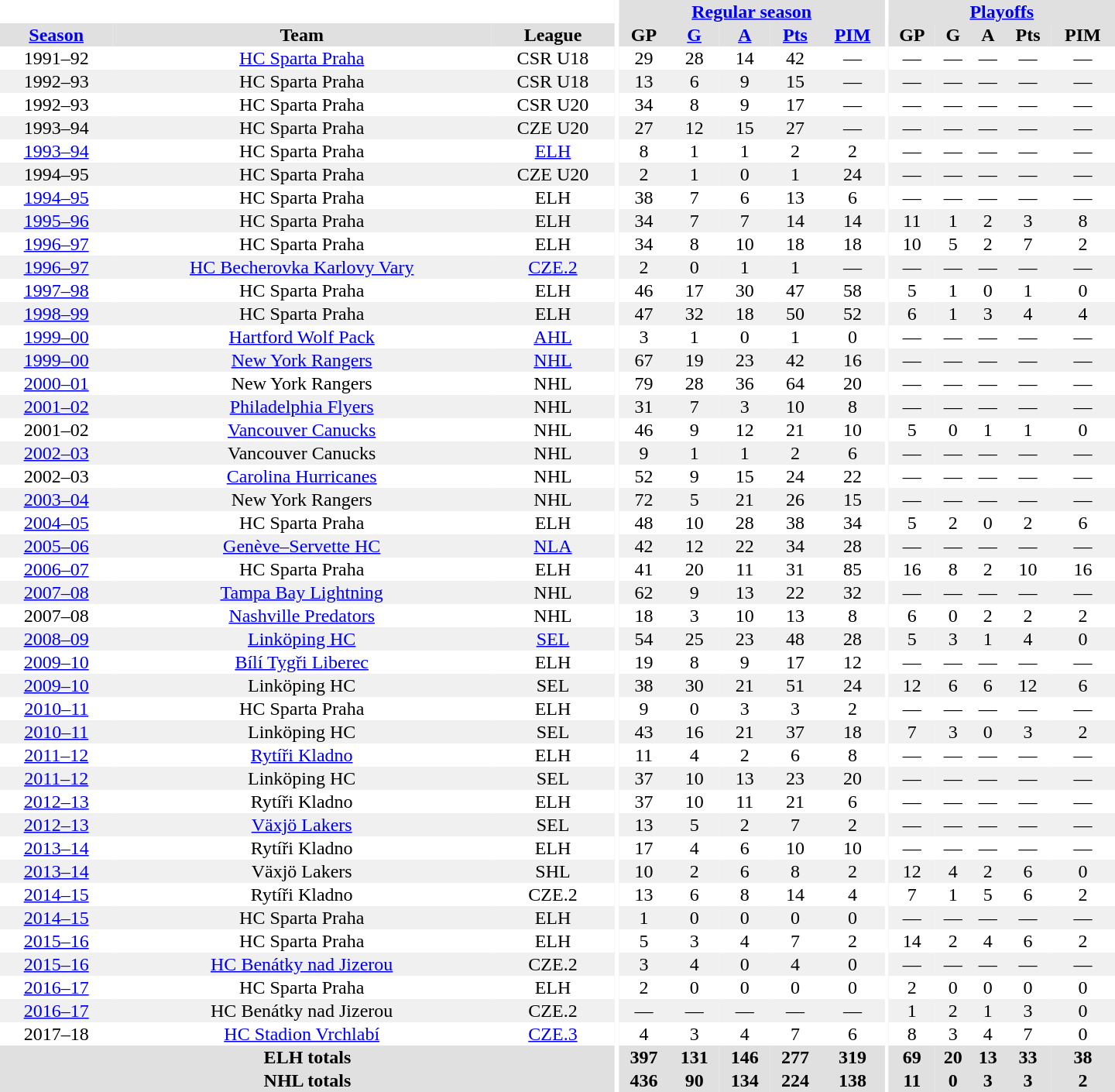<table border="0" cellpadding="1" cellspacing="0" style="text-align:center; width:60em">
<tr bgcolor="#e0e0e0">
<th colspan="3" bgcolor="#ffffff"></th>
<th rowspan="100" bgcolor="#ffffff"></th>
<th colspan="5"><a href='#'>Regular season</a></th>
<th rowspan="100" bgcolor="#ffffff"></th>
<th colspan="5"><a href='#'>Playoffs</a></th>
</tr>
<tr bgcolor="#e0e0e0">
<th><a href='#'>Season</a></th>
<th>Team</th>
<th>League</th>
<th>GP</th>
<th><a href='#'>G</a></th>
<th><a href='#'>A</a></th>
<th><a href='#'>Pts</a></th>
<th><a href='#'>PIM</a></th>
<th>GP</th>
<th>G</th>
<th>A</th>
<th>Pts</th>
<th>PIM</th>
</tr>
<tr>
<td>1991–92</td>
<td><a href='#'>HC Sparta Praha</a></td>
<td>CSR U18</td>
<td>29</td>
<td>28</td>
<td>14</td>
<td>42</td>
<td>—</td>
<td>—</td>
<td>—</td>
<td>—</td>
<td>—</td>
<td>—</td>
</tr>
<tr bgcolor="#f0f0f0">
<td>1992–93</td>
<td>HC Sparta Praha</td>
<td>CSR U18</td>
<td>13</td>
<td>6</td>
<td>9</td>
<td>15</td>
<td>—</td>
<td>—</td>
<td>—</td>
<td>—</td>
<td>—</td>
<td>—</td>
</tr>
<tr>
<td>1992–93</td>
<td>HC Sparta Praha</td>
<td>CSR U20</td>
<td>34</td>
<td>8</td>
<td>9</td>
<td>17</td>
<td>—</td>
<td>—</td>
<td>—</td>
<td>—</td>
<td>—</td>
<td>—</td>
</tr>
<tr bgcolor="#f0f0f0">
<td>1993–94</td>
<td>HC Sparta Praha</td>
<td>CZE U20</td>
<td>27</td>
<td>12</td>
<td>15</td>
<td>27</td>
<td>—</td>
<td>—</td>
<td>—</td>
<td>—</td>
<td>—</td>
<td>—</td>
</tr>
<tr>
<td><a href='#'>1993–94</a></td>
<td>HC Sparta Praha</td>
<td><a href='#'>ELH</a></td>
<td>8</td>
<td>1</td>
<td>1</td>
<td>2</td>
<td>2</td>
<td>—</td>
<td>—</td>
<td>—</td>
<td>—</td>
<td>—</td>
</tr>
<tr bgcolor="#f0f0f0">
<td>1994–95</td>
<td>HC Sparta Praha</td>
<td>CZE U20</td>
<td>2</td>
<td>1</td>
<td>0</td>
<td>1</td>
<td>24</td>
<td>—</td>
<td>—</td>
<td>—</td>
<td>—</td>
<td>—</td>
</tr>
<tr>
<td><a href='#'>1994–95</a></td>
<td>HC Sparta Praha</td>
<td>ELH</td>
<td>38</td>
<td>7</td>
<td>6</td>
<td>13</td>
<td>6</td>
<td>—</td>
<td>—</td>
<td>—</td>
<td>—</td>
<td>—</td>
</tr>
<tr bgcolor="#f0f0f0">
<td><a href='#'>1995–96</a></td>
<td>HC Sparta Praha</td>
<td>ELH</td>
<td>34</td>
<td>7</td>
<td>7</td>
<td>14</td>
<td>14</td>
<td>11</td>
<td>1</td>
<td>2</td>
<td>3</td>
<td>8</td>
</tr>
<tr>
<td><a href='#'>1996–97</a></td>
<td>HC Sparta Praha</td>
<td>ELH</td>
<td>34</td>
<td>8</td>
<td>10</td>
<td>18</td>
<td>18</td>
<td>10</td>
<td>5</td>
<td>2</td>
<td>7</td>
<td>2</td>
</tr>
<tr bgcolor="#f0f0f0">
<td><a href='#'>1996–97</a></td>
<td><a href='#'>HC Becherovka Karlovy Vary</a></td>
<td><a href='#'>CZE.2</a></td>
<td>2</td>
<td>0</td>
<td>1</td>
<td>1</td>
<td>—</td>
<td>—</td>
<td>—</td>
<td>—</td>
<td>—</td>
<td>—</td>
</tr>
<tr>
<td><a href='#'>1997–98</a></td>
<td>HC Sparta Praha</td>
<td>ELH</td>
<td>46</td>
<td>17</td>
<td>30</td>
<td>47</td>
<td>58</td>
<td>5</td>
<td>1</td>
<td>0</td>
<td>1</td>
<td>0</td>
</tr>
<tr bgcolor="#f0f0f0">
<td><a href='#'>1998–99</a></td>
<td>HC Sparta Praha</td>
<td>ELH</td>
<td>47</td>
<td>32</td>
<td>18</td>
<td>50</td>
<td>52</td>
<td>6</td>
<td>1</td>
<td>3</td>
<td>4</td>
<td>4</td>
</tr>
<tr>
<td><a href='#'>1999–00</a></td>
<td><a href='#'>Hartford Wolf Pack</a></td>
<td><a href='#'>AHL</a></td>
<td>3</td>
<td>1</td>
<td>0</td>
<td>1</td>
<td>0</td>
<td>—</td>
<td>—</td>
<td>—</td>
<td>—</td>
<td>—</td>
</tr>
<tr bgcolor="#f0f0f0">
<td><a href='#'>1999–00</a></td>
<td><a href='#'>New York Rangers</a></td>
<td><a href='#'>NHL</a></td>
<td>67</td>
<td>19</td>
<td>23</td>
<td>42</td>
<td>16</td>
<td>—</td>
<td>—</td>
<td>—</td>
<td>—</td>
<td>—</td>
</tr>
<tr>
<td><a href='#'>2000–01</a></td>
<td>New York Rangers</td>
<td>NHL</td>
<td>79</td>
<td>28</td>
<td>36</td>
<td>64</td>
<td>20</td>
<td>—</td>
<td>—</td>
<td>—</td>
<td>—</td>
<td>—</td>
</tr>
<tr bgcolor="#f0f0f0">
<td><a href='#'>2001–02</a></td>
<td><a href='#'>Philadelphia Flyers</a></td>
<td>NHL</td>
<td>31</td>
<td>7</td>
<td>3</td>
<td>10</td>
<td>8</td>
<td>—</td>
<td>—</td>
<td>—</td>
<td>—</td>
<td>—</td>
</tr>
<tr>
<td>2001–02</td>
<td><a href='#'>Vancouver Canucks</a></td>
<td>NHL</td>
<td>46</td>
<td>9</td>
<td>12</td>
<td>21</td>
<td>10</td>
<td>5</td>
<td>0</td>
<td>1</td>
<td>1</td>
<td>0</td>
</tr>
<tr bgcolor="#f0f0f0">
<td><a href='#'>2002–03</a></td>
<td>Vancouver Canucks</td>
<td>NHL</td>
<td>9</td>
<td>1</td>
<td>1</td>
<td>2</td>
<td>6</td>
<td>—</td>
<td>—</td>
<td>—</td>
<td>—</td>
<td>—</td>
</tr>
<tr>
<td>2002–03</td>
<td><a href='#'>Carolina Hurricanes</a></td>
<td>NHL</td>
<td>52</td>
<td>9</td>
<td>15</td>
<td>24</td>
<td>22</td>
<td>—</td>
<td>—</td>
<td>—</td>
<td>—</td>
<td>—</td>
</tr>
<tr bgcolor="#f0f0f0">
<td><a href='#'>2003–04</a></td>
<td>New York Rangers</td>
<td>NHL</td>
<td>72</td>
<td>5</td>
<td>21</td>
<td>26</td>
<td>15</td>
<td>—</td>
<td>—</td>
<td>—</td>
<td>—</td>
<td>—</td>
</tr>
<tr>
<td><a href='#'>2004–05</a></td>
<td>HC Sparta Praha</td>
<td>ELH</td>
<td>48</td>
<td>10</td>
<td>28</td>
<td>38</td>
<td>34</td>
<td>5</td>
<td>2</td>
<td>0</td>
<td>2</td>
<td>6</td>
</tr>
<tr bgcolor="#f0f0f0">
<td><a href='#'>2005–06</a></td>
<td><a href='#'>Genève–Servette HC</a></td>
<td><a href='#'>NLA</a></td>
<td>42</td>
<td>12</td>
<td>22</td>
<td>34</td>
<td>28</td>
<td>—</td>
<td>—</td>
<td>—</td>
<td>—</td>
<td>—</td>
</tr>
<tr>
<td><a href='#'>2006–07</a></td>
<td>HC Sparta Praha</td>
<td>ELH</td>
<td>41</td>
<td>20</td>
<td>11</td>
<td>31</td>
<td>85</td>
<td>16</td>
<td>8</td>
<td>2</td>
<td>10</td>
<td>16</td>
</tr>
<tr bgcolor="#f0f0f0">
<td><a href='#'>2007–08</a></td>
<td><a href='#'>Tampa Bay Lightning</a></td>
<td>NHL</td>
<td>62</td>
<td>9</td>
<td>13</td>
<td>22</td>
<td>32</td>
<td>—</td>
<td>—</td>
<td>—</td>
<td>—</td>
<td>—</td>
</tr>
<tr>
<td>2007–08</td>
<td><a href='#'>Nashville Predators</a></td>
<td>NHL</td>
<td>18</td>
<td>3</td>
<td>10</td>
<td>13</td>
<td>8</td>
<td>6</td>
<td>0</td>
<td>2</td>
<td>2</td>
<td>2</td>
</tr>
<tr bgcolor="#f0f0f0">
<td><a href='#'>2008–09</a></td>
<td><a href='#'>Linköping HC</a></td>
<td><a href='#'>SEL</a></td>
<td>54</td>
<td>25</td>
<td>23</td>
<td>48</td>
<td>28</td>
<td>5</td>
<td>3</td>
<td>1</td>
<td>4</td>
<td>0</td>
</tr>
<tr>
<td><a href='#'>2009–10</a></td>
<td><a href='#'>Bílí Tygři Liberec</a></td>
<td>ELH</td>
<td>19</td>
<td>8</td>
<td>9</td>
<td>17</td>
<td>12</td>
<td>—</td>
<td>—</td>
<td>—</td>
<td>—</td>
<td>—</td>
</tr>
<tr bgcolor="#f0f0f0">
<td><a href='#'>2009–10</a></td>
<td>Linköping HC</td>
<td>SEL</td>
<td>38</td>
<td>30</td>
<td>21</td>
<td>51</td>
<td>24</td>
<td>12</td>
<td>6</td>
<td>6</td>
<td>12</td>
<td>6</td>
</tr>
<tr>
<td><a href='#'>2010–11</a></td>
<td>HC Sparta Praha</td>
<td>ELH</td>
<td>9</td>
<td>0</td>
<td>3</td>
<td>3</td>
<td>2</td>
<td>—</td>
<td>—</td>
<td>—</td>
<td>—</td>
<td>—</td>
</tr>
<tr bgcolor="#f0f0f0">
<td><a href='#'>2010–11</a></td>
<td>Linköping HC</td>
<td>SEL</td>
<td>43</td>
<td>16</td>
<td>21</td>
<td>37</td>
<td>18</td>
<td>7</td>
<td>3</td>
<td>0</td>
<td>3</td>
<td>2</td>
</tr>
<tr>
<td><a href='#'>2011–12</a></td>
<td><a href='#'>Rytíři Kladno</a></td>
<td>ELH</td>
<td>11</td>
<td>4</td>
<td>2</td>
<td>6</td>
<td>8</td>
<td>—</td>
<td>—</td>
<td>—</td>
<td>—</td>
<td>—</td>
</tr>
<tr bgcolor="#f0f0f0">
<td><a href='#'>2011–12</a></td>
<td>Linköping HC</td>
<td>SEL</td>
<td>37</td>
<td>10</td>
<td>13</td>
<td>23</td>
<td>20</td>
<td>—</td>
<td>—</td>
<td>—</td>
<td>—</td>
<td>—</td>
</tr>
<tr>
<td><a href='#'>2012–13</a></td>
<td>Rytíři Kladno</td>
<td>ELH</td>
<td>37</td>
<td>10</td>
<td>11</td>
<td>21</td>
<td>6</td>
<td>—</td>
<td>—</td>
<td>—</td>
<td>—</td>
<td>—</td>
</tr>
<tr bgcolor="#f0f0f0">
<td><a href='#'>2012–13</a></td>
<td><a href='#'>Växjö Lakers</a></td>
<td>SEL</td>
<td>13</td>
<td>5</td>
<td>2</td>
<td>7</td>
<td>2</td>
<td>—</td>
<td>—</td>
<td>—</td>
<td>—</td>
<td>—</td>
</tr>
<tr>
<td><a href='#'>2013–14</a></td>
<td>Rytíři Kladno</td>
<td>ELH</td>
<td>17</td>
<td>4</td>
<td>6</td>
<td>10</td>
<td>10</td>
<td>—</td>
<td>—</td>
<td>—</td>
<td>—</td>
<td>—</td>
</tr>
<tr bgcolor="#f0f0f0">
<td><a href='#'>2013–14</a></td>
<td>Växjö Lakers</td>
<td>SHL</td>
<td>10</td>
<td>2</td>
<td>6</td>
<td>8</td>
<td>2</td>
<td>12</td>
<td>4</td>
<td>2</td>
<td>6</td>
<td>0</td>
</tr>
<tr>
<td><a href='#'>2014–15</a></td>
<td>Rytíři Kladno</td>
<td>CZE.2</td>
<td>13</td>
<td>6</td>
<td>8</td>
<td>14</td>
<td>4</td>
<td>7</td>
<td>1</td>
<td>5</td>
<td>6</td>
<td>2</td>
</tr>
<tr bgcolor="#f0f0f0">
<td><a href='#'>2014–15</a></td>
<td>HC Sparta Praha</td>
<td>ELH</td>
<td>1</td>
<td>0</td>
<td>0</td>
<td>0</td>
<td>0</td>
<td>—</td>
<td>—</td>
<td>—</td>
<td>—</td>
<td>—</td>
</tr>
<tr>
<td><a href='#'>2015–16</a></td>
<td>HC Sparta Praha</td>
<td>ELH</td>
<td>5</td>
<td>3</td>
<td>4</td>
<td>7</td>
<td>2</td>
<td>14</td>
<td>2</td>
<td>4</td>
<td>6</td>
<td>2</td>
</tr>
<tr bgcolor="#f0f0f0">
<td><a href='#'>2015–16</a></td>
<td><a href='#'>HC Benátky nad Jizerou</a></td>
<td>CZE.2</td>
<td>3</td>
<td>4</td>
<td>0</td>
<td>4</td>
<td>0</td>
<td>—</td>
<td>—</td>
<td>—</td>
<td>—</td>
<td>—</td>
</tr>
<tr>
<td><a href='#'>2016–17</a></td>
<td>HC Sparta Praha</td>
<td>ELH</td>
<td>2</td>
<td>0</td>
<td>0</td>
<td>0</td>
<td>0</td>
<td>2</td>
<td>0</td>
<td>0</td>
<td>0</td>
<td>0</td>
</tr>
<tr bgcolor="#f0f0f0">
<td><a href='#'>2016–17</a></td>
<td>HC Benátky nad Jizerou</td>
<td>CZE.2</td>
<td>—</td>
<td>—</td>
<td>—</td>
<td>—</td>
<td>—</td>
<td>1</td>
<td>2</td>
<td>1</td>
<td>3</td>
<td>0</td>
</tr>
<tr>
<td>2017–18</td>
<td><a href='#'>HC Stadion Vrchlabí</a></td>
<td><a href='#'>CZE.3</a></td>
<td>4</td>
<td>3</td>
<td>4</td>
<td>7</td>
<td>6</td>
<td>8</td>
<td>3</td>
<td>4</td>
<td>7</td>
<td>0</td>
</tr>
<tr bgcolor="#e0e0e0">
<th colspan="3">ELH totals</th>
<th>397</th>
<th>131</th>
<th>146</th>
<th>277</th>
<th>319</th>
<th>69</th>
<th>20</th>
<th>13</th>
<th>33</th>
<th>38</th>
</tr>
<tr bgcolor="#e0e0e0">
<th colspan="3">NHL totals</th>
<th>436</th>
<th>90</th>
<th>134</th>
<th>224</th>
<th>138</th>
<th>11</th>
<th>0</th>
<th>3</th>
<th>3</th>
<th>2</th>
</tr>
</table>
